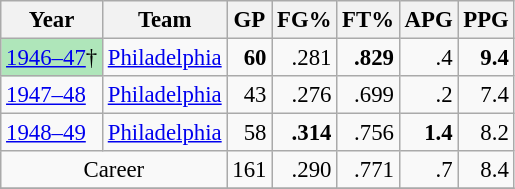<table class="wikitable sortable" style="font-size:95%; text-align:right;">
<tr>
<th>Year</th>
<th>Team</th>
<th>GP</th>
<th>FG%</th>
<th>FT%</th>
<th>APG</th>
<th>PPG</th>
</tr>
<tr>
<td style="text-align:left;background:#afe6ba"><a href='#'>1946–47</a>†</td>
<td style="text-align:left;"><a href='#'>Philadelphia</a></td>
<td><strong>60</strong></td>
<td>.281</td>
<td><strong>.829</strong></td>
<td>.4</td>
<td><strong>9.4</strong></td>
</tr>
<tr>
<td style="text-align:left;"><a href='#'>1947–48</a></td>
<td style="text-align:left;"><a href='#'>Philadelphia</a></td>
<td>43</td>
<td>.276</td>
<td>.699</td>
<td>.2</td>
<td>7.4</td>
</tr>
<tr>
<td style="text-align:left;"><a href='#'>1948–49</a></td>
<td style="text-align:left;"><a href='#'>Philadelphia</a></td>
<td>58</td>
<td><strong>.314</strong></td>
<td>.756</td>
<td><strong>1.4</strong></td>
<td>8.2</td>
</tr>
<tr>
<td style="text-align:center;" colspan="2">Career</td>
<td>161</td>
<td>.290</td>
<td>.771</td>
<td>.7</td>
<td>8.4</td>
</tr>
<tr>
</tr>
</table>
